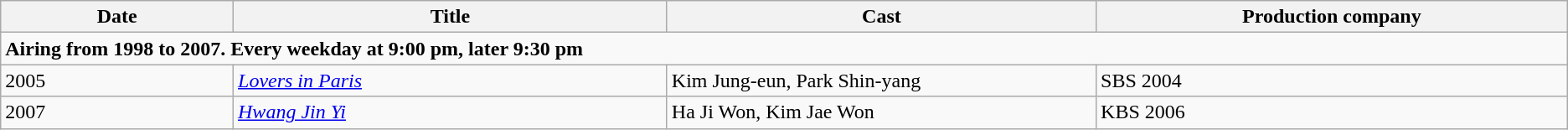<table class="wikitable">
<tr>
<th style="width:2%;">Date</th>
<th style="width:4%;">Title</th>
<th style="width:4%;">Cast</th>
<th style="width:4%;">Production company</th>
</tr>
<tr>
<td colspan="4"><strong>Airing from 1998 to 2007. Every weekday at 9:00 pm, later 9:30 pm</strong></td>
</tr>
<tr>
<td>2005</td>
<td><em><a href='#'>Lovers in Paris</a></em></td>
<td>Kim Jung-eun, Park Shin-yang</td>
<td>SBS 2004</td>
</tr>
<tr>
<td>2007</td>
<td><em><a href='#'>Hwang Jin Yi</a></em></td>
<td>Ha Ji Won, Kim Jae Won</td>
<td>KBS 2006</td>
</tr>
</table>
